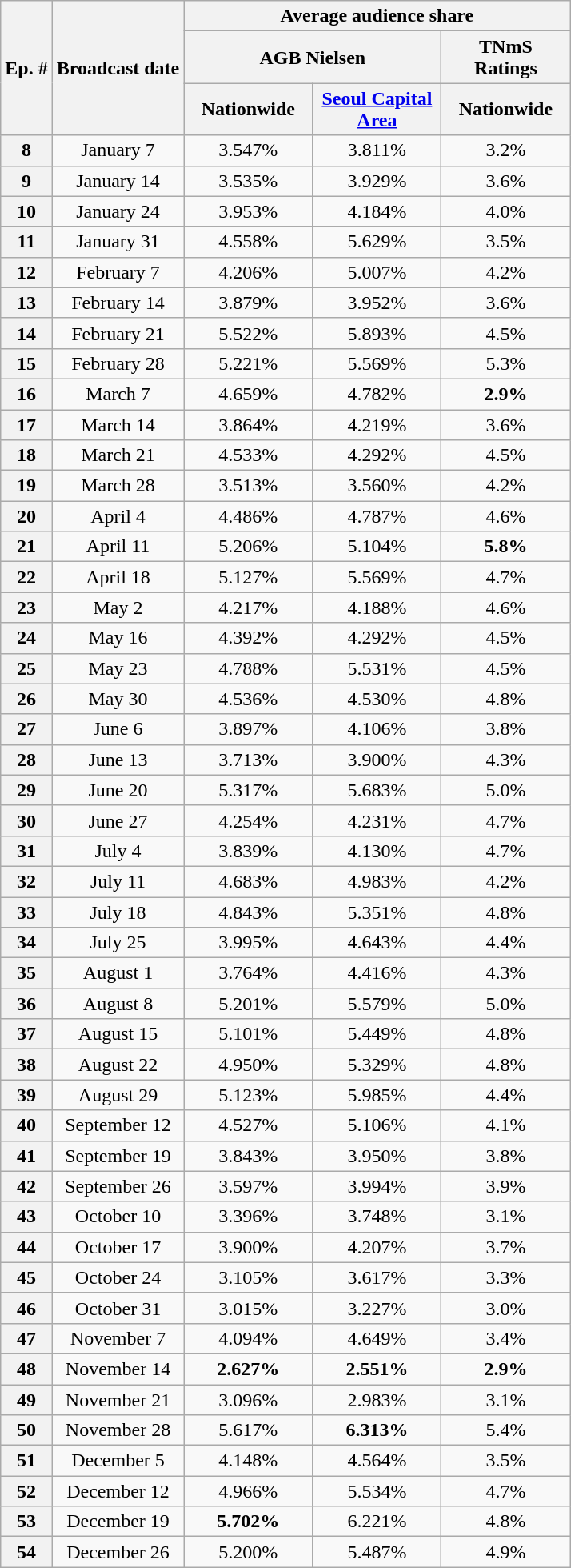<table class="wikitable" style="text-align:center">
<tr>
<th rowspan="3">Ep. #</th>
<th rowspan="3">Broadcast date</th>
<th colspan="3">Average audience share</th>
</tr>
<tr>
<th colspan="2">AGB Nielsen</th>
<th colspan="1">TNmS Ratings</th>
</tr>
<tr>
<th width=100>Nationwide</th>
<th width=100><a href='#'>Seoul Capital Area</a></th>
<th width=100>Nationwide</th>
</tr>
<tr>
<th>8</th>
<td>January 7</td>
<td>3.547%</td>
<td>3.811%</td>
<td>3.2%</td>
</tr>
<tr>
<th>9</th>
<td>January 14</td>
<td>3.535%</td>
<td>3.929%</td>
<td>3.6%</td>
</tr>
<tr>
<th>10</th>
<td>January 24</td>
<td>3.953%</td>
<td>4.184%</td>
<td>4.0%</td>
</tr>
<tr>
<th>11</th>
<td>January 31</td>
<td>4.558%</td>
<td>5.629%</td>
<td>3.5%</td>
</tr>
<tr>
<th>12</th>
<td>February 7</td>
<td>4.206%</td>
<td>5.007%</td>
<td>4.2%</td>
</tr>
<tr>
<th>13</th>
<td>February 14</td>
<td>3.879%</td>
<td>3.952%</td>
<td>3.6%</td>
</tr>
<tr>
<th>14</th>
<td>February 21</td>
<td>5.522%</td>
<td>5.893%</td>
<td>4.5%</td>
</tr>
<tr>
<th>15</th>
<td>February 28</td>
<td>5.221%</td>
<td>5.569%</td>
<td>5.3%</td>
</tr>
<tr>
<th>16</th>
<td>March 7</td>
<td>4.659%</td>
<td>4.782%</td>
<td><span><strong>2.9%</strong></span></td>
</tr>
<tr>
<th>17</th>
<td>March 14</td>
<td>3.864%</td>
<td>4.219%</td>
<td>3.6%</td>
</tr>
<tr>
<th>18</th>
<td>March 21</td>
<td>4.533%</td>
<td>4.292%</td>
<td>4.5%</td>
</tr>
<tr>
<th>19</th>
<td>March 28</td>
<td>3.513%</td>
<td>3.560%</td>
<td>4.2%</td>
</tr>
<tr>
<th>20</th>
<td>April 4</td>
<td>4.486%</td>
<td>4.787%</td>
<td>4.6%</td>
</tr>
<tr>
<th>21</th>
<td>April 11</td>
<td>5.206%</td>
<td>5.104%</td>
<td><span><strong>5.8%</strong></span></td>
</tr>
<tr>
<th>22</th>
<td>April 18</td>
<td>5.127%</td>
<td>5.569%</td>
<td>4.7%</td>
</tr>
<tr>
<th>23</th>
<td>May 2</td>
<td>4.217%</td>
<td>4.188%</td>
<td>4.6%</td>
</tr>
<tr>
<th>24</th>
<td>May 16</td>
<td>4.392%</td>
<td>4.292%</td>
<td>4.5%</td>
</tr>
<tr>
<th>25</th>
<td>May 23</td>
<td>4.788%</td>
<td>5.531%</td>
<td>4.5%</td>
</tr>
<tr>
<th>26</th>
<td>May 30</td>
<td>4.536%</td>
<td>4.530%</td>
<td>4.8%</td>
</tr>
<tr>
<th>27</th>
<td>June 6</td>
<td>3.897%</td>
<td>4.106%</td>
<td>3.8%</td>
</tr>
<tr>
<th>28</th>
<td>June 13</td>
<td>3.713%</td>
<td>3.900%</td>
<td>4.3%</td>
</tr>
<tr>
<th>29</th>
<td>June 20</td>
<td>5.317%</td>
<td>5.683%</td>
<td>5.0%</td>
</tr>
<tr>
<th>30</th>
<td>June 27</td>
<td>4.254%</td>
<td>4.231%</td>
<td>4.7%</td>
</tr>
<tr>
<th>31</th>
<td>July 4</td>
<td>3.839%</td>
<td>4.130%</td>
<td>4.7%</td>
</tr>
<tr>
<th>32</th>
<td>July 11</td>
<td>4.683%</td>
<td>4.983%</td>
<td>4.2%</td>
</tr>
<tr>
<th>33</th>
<td>July 18</td>
<td>4.843%</td>
<td>5.351%</td>
<td>4.8%</td>
</tr>
<tr>
<th>34</th>
<td>July 25</td>
<td>3.995%</td>
<td>4.643%</td>
<td>4.4%</td>
</tr>
<tr>
<th>35</th>
<td>August 1</td>
<td>3.764%</td>
<td>4.416%</td>
<td>4.3%</td>
</tr>
<tr>
<th>36</th>
<td>August 8</td>
<td>5.201%</td>
<td>5.579%</td>
<td>5.0%</td>
</tr>
<tr>
<th>37</th>
<td>August 15</td>
<td>5.101%</td>
<td>5.449%</td>
<td>4.8%</td>
</tr>
<tr>
<th>38</th>
<td>August 22</td>
<td>4.950%</td>
<td>5.329%</td>
<td>4.8%</td>
</tr>
<tr>
<th>39</th>
<td>August 29</td>
<td>5.123%</td>
<td>5.985%</td>
<td>4.4%</td>
</tr>
<tr>
<th>40</th>
<td>September 12</td>
<td>4.527%</td>
<td>5.106%</td>
<td>4.1%</td>
</tr>
<tr>
<th>41</th>
<td>September 19</td>
<td>3.843%</td>
<td>3.950%</td>
<td>3.8%</td>
</tr>
<tr>
<th>42</th>
<td>September 26</td>
<td>3.597%</td>
<td>3.994%</td>
<td>3.9%</td>
</tr>
<tr>
<th>43</th>
<td>October 10</td>
<td>3.396%</td>
<td>3.748%</td>
<td>3.1%</td>
</tr>
<tr>
<th>44</th>
<td>October 17</td>
<td>3.900%</td>
<td>4.207%</td>
<td>3.7%</td>
</tr>
<tr>
<th>45</th>
<td>October 24</td>
<td>3.105%</td>
<td>3.617%</td>
<td>3.3%</td>
</tr>
<tr>
<th>46</th>
<td>October 31</td>
<td>3.015%</td>
<td>3.227%</td>
<td>3.0%</td>
</tr>
<tr>
<th>47</th>
<td>November 7</td>
<td>4.094%</td>
<td>4.649%</td>
<td>3.4%</td>
</tr>
<tr>
<th>48</th>
<td>November 14</td>
<td><span><strong>2.627%</strong></span></td>
<td><span><strong>2.551%</strong></span></td>
<td><span><strong>2.9%</strong></span></td>
</tr>
<tr>
<th>49</th>
<td>November 21</td>
<td>3.096%</td>
<td>2.983%</td>
<td>3.1%</td>
</tr>
<tr>
<th>50</th>
<td>November 28</td>
<td>5.617%</td>
<td><span><strong>6.313%</strong></span></td>
<td>5.4%</td>
</tr>
<tr>
<th>51</th>
<td>December 5</td>
<td>4.148%</td>
<td>4.564%</td>
<td>3.5%</td>
</tr>
<tr>
<th>52</th>
<td>December 12</td>
<td>4.966%</td>
<td>5.534%</td>
<td>4.7%</td>
</tr>
<tr>
<th>53</th>
<td>December 19</td>
<td><span><strong>5.702%</strong></span></td>
<td>6.221%</td>
<td>4.8%</td>
</tr>
<tr>
<th>54</th>
<td>December 26</td>
<td>5.200%</td>
<td>5.487%</td>
<td>4.9%</td>
</tr>
</table>
